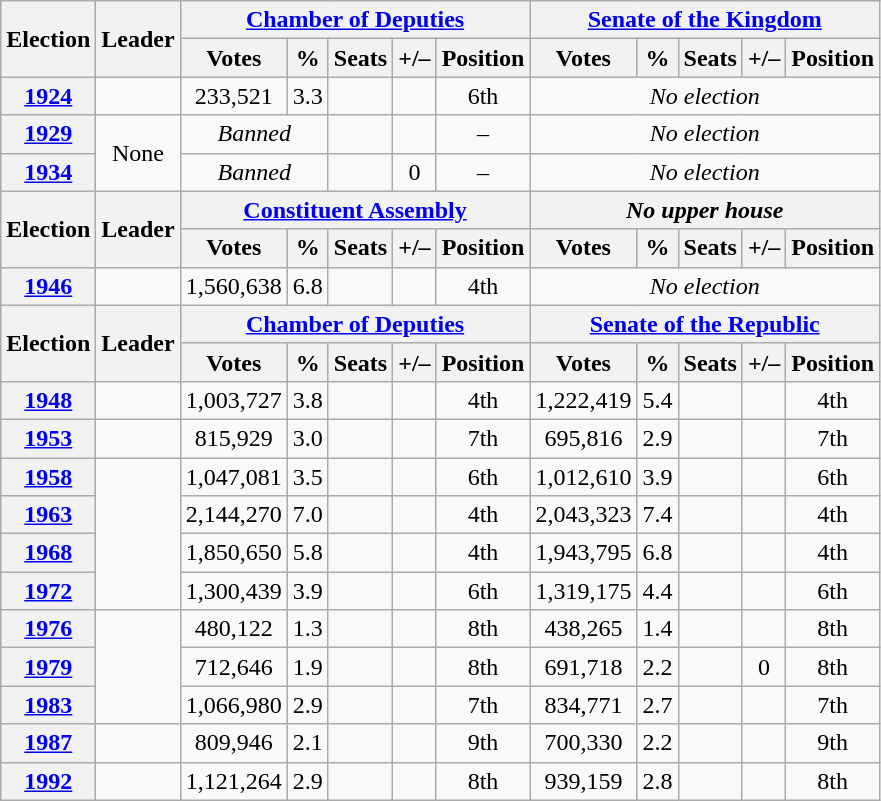<table class="wikitable" style="text-align:center">
<tr>
<th rowspan="2">Election</th>
<th rowspan="2">Leader</th>
<th colspan="5"><a href='#'>Chamber of Deputies</a></th>
<th colspan="5"><a href='#'>Senate of the Kingdom</a></th>
</tr>
<tr>
<th>Votes</th>
<th>%</th>
<th>Seats</th>
<th>+/–</th>
<th>Position</th>
<th>Votes</th>
<th>%</th>
<th>Seats</th>
<th>+/–</th>
<th>Position</th>
</tr>
<tr>
<th><a href='#'>1924</a></th>
<td></td>
<td>233,521</td>
<td>3.3</td>
<td></td>
<td></td>
<td> 6th</td>
<td colspan=5><em>No election</em></td>
</tr>
<tr>
<th><a href='#'>1929</a></th>
<td rowspan=2>None</td>
<td colspan=2><em>Banned</em></td>
<td></td>
<td></td>
<td>–</td>
<td colspan=5><em>No election</em></td>
</tr>
<tr>
<th><a href='#'>1934</a></th>
<td colspan=2><em>Banned</em></td>
<td></td>
<td> 0</td>
<td>–</td>
<td colspan=5><em>No election</em></td>
</tr>
<tr>
<th rowspan="2">Election</th>
<th rowspan="2">Leader</th>
<th colspan="5"><a href='#'>Constituent Assembly</a></th>
<th colspan="5"><em>No upper house</em></th>
</tr>
<tr>
<th>Votes</th>
<th>%</th>
<th>Seats</th>
<th>+/–</th>
<th>Position</th>
<th>Votes</th>
<th>%</th>
<th>Seats</th>
<th>+/–</th>
<th>Position</th>
</tr>
<tr>
<th><a href='#'>1946</a></th>
<td></td>
<td>1,560,638</td>
<td>6.8</td>
<td></td>
<td></td>
<td> 4th</td>
<td colspan=5><em>No election</em></td>
</tr>
<tr>
<th rowspan="2">Election</th>
<th rowspan="2">Leader</th>
<th colspan="5"><a href='#'>Chamber of Deputies</a></th>
<th colspan="5"><a href='#'>Senate of the Republic</a></th>
</tr>
<tr>
<th>Votes</th>
<th>%</th>
<th>Seats</th>
<th>+/–</th>
<th>Position</th>
<th>Votes</th>
<th>%</th>
<th>Seats</th>
<th>+/–</th>
<th>Position</th>
</tr>
<tr>
<th><a href='#'>1948</a></th>
<td></td>
<td>1,003,727</td>
<td>3.8</td>
<td></td>
<td></td>
<td> 4th</td>
<td>1,222,419</td>
<td>5.4</td>
<td></td>
<td></td>
<td> 4th</td>
</tr>
<tr>
<th><a href='#'>1953</a></th>
<td></td>
<td>815,929</td>
<td>3.0</td>
<td></td>
<td></td>
<td> 7th</td>
<td>695,816</td>
<td>2.9</td>
<td></td>
<td></td>
<td> 7th</td>
</tr>
<tr>
<th><a href='#'>1958</a></th>
<td rowspan=4></td>
<td>1,047,081</td>
<td>3.5</td>
<td></td>
<td></td>
<td> 6th</td>
<td>1,012,610</td>
<td>3.9</td>
<td></td>
<td></td>
<td> 6th</td>
</tr>
<tr>
<th><a href='#'>1963</a></th>
<td>2,144,270</td>
<td>7.0</td>
<td></td>
<td></td>
<td> 4th</td>
<td>2,043,323</td>
<td>7.4</td>
<td></td>
<td></td>
<td> 4th</td>
</tr>
<tr>
<th><a href='#'>1968</a></th>
<td>1,850,650</td>
<td>5.8</td>
<td></td>
<td></td>
<td> 4th</td>
<td>1,943,795</td>
<td>6.8</td>
<td></td>
<td></td>
<td> 4th</td>
</tr>
<tr>
<th><a href='#'>1972</a></th>
<td>1,300,439</td>
<td>3.9</td>
<td></td>
<td></td>
<td> 6th</td>
<td>1,319,175</td>
<td>4.4</td>
<td></td>
<td></td>
<td> 6th</td>
</tr>
<tr>
<th><a href='#'>1976</a></th>
<td rowspan=3></td>
<td>480,122</td>
<td>1.3</td>
<td></td>
<td></td>
<td> 8th</td>
<td>438,265</td>
<td>1.4</td>
<td></td>
<td></td>
<td> 8th</td>
</tr>
<tr>
<th><a href='#'>1979</a></th>
<td>712,646</td>
<td>1.9</td>
<td></td>
<td></td>
<td> 8th</td>
<td>691,718</td>
<td>2.2</td>
<td></td>
<td> 0</td>
<td> 8th</td>
</tr>
<tr>
<th><a href='#'>1983</a></th>
<td>1,066,980</td>
<td>2.9</td>
<td></td>
<td></td>
<td> 7th</td>
<td>834,771</td>
<td>2.7</td>
<td></td>
<td></td>
<td> 7th</td>
</tr>
<tr>
<th><a href='#'>1987</a></th>
<td></td>
<td>809,946</td>
<td>2.1</td>
<td></td>
<td></td>
<td> 9th</td>
<td>700,330</td>
<td>2.2</td>
<td></td>
<td></td>
<td> 9th</td>
</tr>
<tr>
<th><a href='#'>1992</a></th>
<td></td>
<td>1,121,264</td>
<td>2.9</td>
<td></td>
<td></td>
<td> 8th</td>
<td>939,159</td>
<td>2.8</td>
<td></td>
<td></td>
<td> 8th</td>
</tr>
</table>
